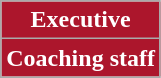<table class="wikitable">
<tr>
<th style="background:#AC162C; color:white;" scope="col" colspan="2">Executive<br>

</th>
</tr>
<tr>
<th style="background:#AC162C; color:white;" scope="col" colspan="2">Coaching staff<br>







</th>
</tr>
</table>
